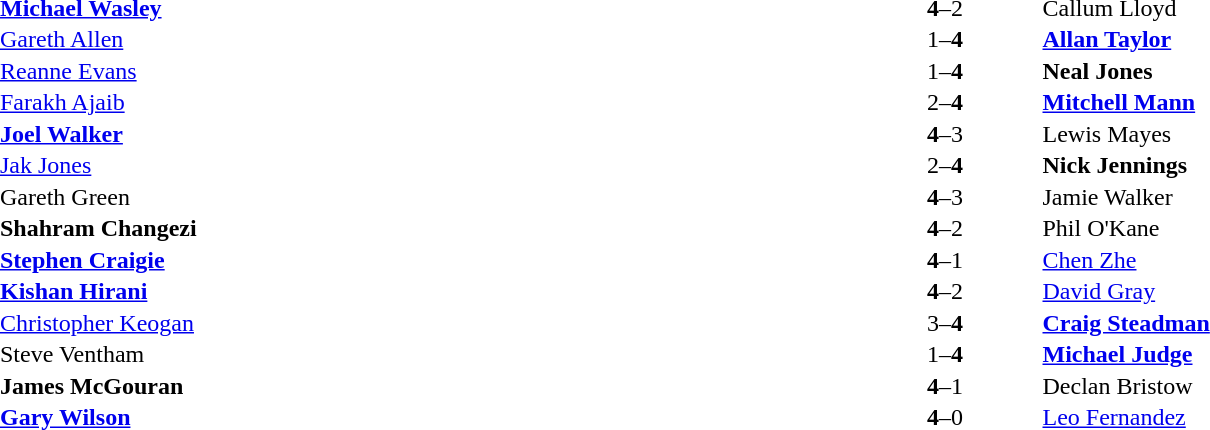<table width="100%" cellspacing="1">
<tr>
<th width=45%></th>
<th width=10%></th>
<th width=45%></th>
</tr>
<tr>
<td> <strong><a href='#'>Michael Wasley</a></strong></td>
<td align="center"><strong>4</strong>–2</td>
<td> Callum Lloyd</td>
</tr>
<tr>
<td> <a href='#'>Gareth Allen</a></td>
<td align="center">1–<strong>4</strong></td>
<td> <strong><a href='#'>Allan Taylor</a></strong></td>
</tr>
<tr>
<td> <a href='#'>Reanne Evans</a></td>
<td align="center">1–<strong>4</strong></td>
<td> <strong>Neal Jones</strong></td>
</tr>
<tr>
<td> <a href='#'>Farakh Ajaib</a></td>
<td align="center">2–<strong>4</strong></td>
<td> <strong><a href='#'>Mitchell Mann</a></strong></td>
</tr>
<tr>
<td> <strong><a href='#'>Joel Walker</a></strong></td>
<td align="center"><strong>4</strong>–3</td>
<td> Lewis Mayes</td>
</tr>
<tr>
<td> <a href='#'>Jak Jones</a></td>
<td align="center">2–<strong>4</strong></td>
<td> <strong>Nick Jennings</strong></td>
</tr>
<tr>
<td> Gareth Green</td>
<td align="center"><strong>4</strong>–3</td>
<td> Jamie Walker</td>
</tr>
<tr>
<td> <strong>Shahram Changezi</strong></td>
<td align="center"><strong>4</strong>–2</td>
<td> Phil O'Kane</td>
</tr>
<tr>
<td> <strong><a href='#'>Stephen Craigie</a></strong></td>
<td align="center"><strong>4</strong>–1</td>
<td> <a href='#'>Chen Zhe</a></td>
</tr>
<tr>
<td> <strong><a href='#'>Kishan Hirani</a></strong></td>
<td align="center"><strong>4</strong>–2</td>
<td> <a href='#'>David Gray</a></td>
</tr>
<tr>
<td> <a href='#'>Christopher Keogan</a></td>
<td align="center">3–<strong>4</strong></td>
<td> <strong><a href='#'>Craig Steadman</a></strong></td>
</tr>
<tr>
<td> Steve Ventham</td>
<td align="center">1–<strong>4</strong></td>
<td> <strong><a href='#'>Michael Judge</a></strong></td>
</tr>
<tr>
<td> <strong>James McGouran</strong></td>
<td align="center"><strong>4</strong>–1</td>
<td> Declan Bristow</td>
</tr>
<tr>
<td> <strong><a href='#'>Gary Wilson</a></strong></td>
<td align="center"><strong>4</strong>–0</td>
<td> <a href='#'>Leo Fernandez</a></td>
</tr>
</table>
